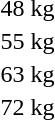<table>
<tr>
<td>48 kg<br></td>
<td></td>
<td></td>
<td></td>
</tr>
<tr>
<td>55 kg<br></td>
<td></td>
<td></td>
<td></td>
</tr>
<tr>
<td>63 kg<br></td>
<td></td>
<td></td>
<td></td>
</tr>
<tr>
<td>72 kg<br></td>
<td></td>
<td></td>
<td></td>
</tr>
</table>
